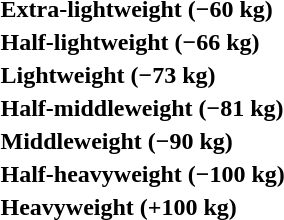<table>
<tr>
<th rowspan=2 style="text-align:left;">Extra-lightweight (−60 kg)</th>
<td rowspan=2></td>
<td rowspan=2></td>
<td></td>
</tr>
<tr>
<td></td>
</tr>
<tr>
<th rowspan=2 style="text-align:left;">Half-lightweight (−66 kg)</th>
<td rowspan=2></td>
<td rowspan=2></td>
<td></td>
</tr>
<tr>
<td></td>
</tr>
<tr>
<th rowspan=2 style="text-align:left;">Lightweight (−73 kg)</th>
<td rowspan=2></td>
<td rowspan=2></td>
<td></td>
</tr>
<tr>
<td></td>
</tr>
<tr>
<th rowspan=2 style="text-align:left;">Half-middleweight (−81 kg)</th>
<td rowspan=2></td>
<td rowspan=2></td>
<td></td>
</tr>
<tr>
<td></td>
</tr>
<tr>
<th rowspan=2 style="text-align:left;">Middleweight (−90 kg)</th>
<td rowspan=2></td>
<td rowspan=2></td>
<td></td>
</tr>
<tr>
<td></td>
</tr>
<tr>
<th rowspan=2 style="text-align:left;">Half-heavyweight (−100 kg)</th>
<td rowspan=2></td>
<td rowspan=2></td>
<td></td>
</tr>
<tr>
<td></td>
</tr>
<tr>
<th rowspan=2 style="text-align:left;">Heavyweight (+100 kg)</th>
<td rowspan=2></td>
<td rowspan=2></td>
<td></td>
</tr>
<tr>
<td></td>
</tr>
</table>
